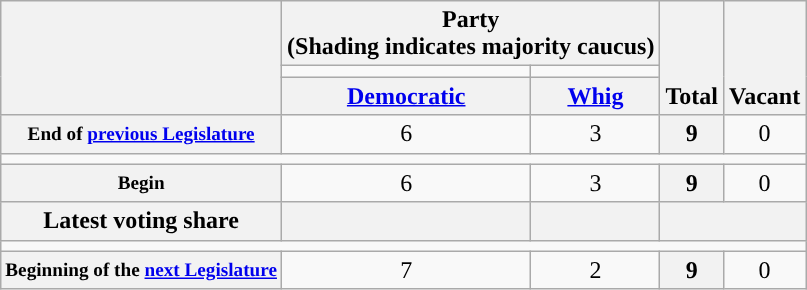<table class=wikitable style="text-align:center">
<tr style="vertical-align:bottom;">
<th rowspan=3></th>
<th colspan=2>Party <div>(Shading indicates majority caucus)</div></th>
<th rowspan=3>Total</th>
<th rowspan=3>Vacant</th>
</tr>
<tr style="height:5px">
<td style="background-color:"></td>
<td style="background-color:"></td>
</tr>
<tr>
<th><a href='#'>Democratic</a></th>
<th><a href='#'>Whig</a></th>
</tr>
<tr>
<th style="white-space:nowrap; font-size:80%;">End of <a href='#'>previous Legislature</a></th>
<td>6</td>
<td>3</td>
<th>9</th>
<td>0</td>
</tr>
<tr>
<td colspan="5"></td>
</tr>
<tr>
<th style="font-size:80%">Begin</th>
<td>6</td>
<td>3</td>
<th>9</th>
<td>0</td>
</tr>
<tr>
<th>Latest voting share</th>
<th></th>
<th></th>
<th colspan=2></th>
</tr>
<tr>
<td colspan="5"></td>
</tr>
<tr>
<th style="white-space:nowrap; font-size:80%;">Beginning of the <a href='#'>next Legislature</a></th>
<td>7</td>
<td>2</td>
<th>9</th>
<td>0</td>
</tr>
</table>
